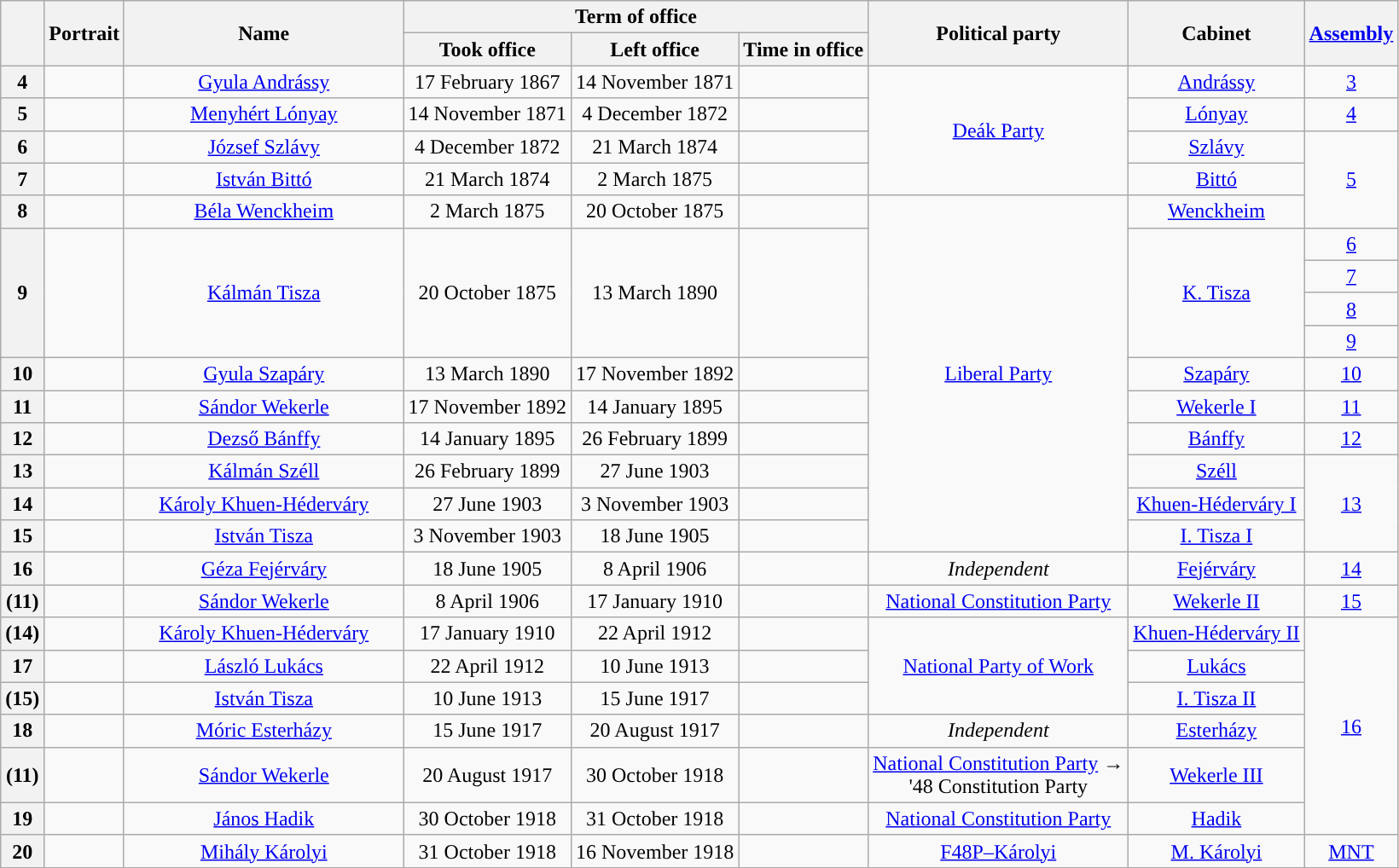<table class="wikitable" style="text-align:center;">
<tr>
<th rowspan=2></th>
<th rowspan=2>Portrait</th>
<th width=20% rowspan=2>Name<br></th>
<th colspan=3>Term of office</th>
<th rowspan=2>Political party</th>
<th rowspan=2>Cabinet</th>
<th rowspan=2><a href='#'>Assembly</a><br></th>
</tr>
<tr>
<th>Took office</th>
<th>Left office</th>
<th>Time in office</th>
</tr>
<tr>
<th rowspan=2 style="background:">4</th>
<td rowspan=2></td>
<td rowspan=2><a href='#'>Gyula Andrássy</a><br></td>
<td rowspan=2>17 February 1867</td>
<td rowspan=2>14 November 1871</td>
<td rowspan=2></td>
<td rowspan=6><a href='#'>Deák Party</a></td>
<td rowspan=2><a href='#'>Andrássy</a><br></td>
<td><a href='#'>3 </a></td>
</tr>
<tr>
<td rowspan=2><a href='#'>4 </a></td>
</tr>
<tr>
<th rowspan=2 style="background:">5</th>
<td rowspan=2></td>
<td rowspan=2><a href='#'>Menyhért Lónyay</a><br></td>
<td rowspan=2>14 November 1871</td>
<td rowspan=2>4 December 1872</td>
<td rowspan=2></td>
<td rowspan=2><a href='#'>Lónyay</a><br></td>
</tr>
<tr>
<td rowspan=4><a href='#'>5 </a></td>
</tr>
<tr>
<th style="background:">6</th>
<td></td>
<td><a href='#'>József Szlávy</a><br></td>
<td>4 December 1872</td>
<td>21 March 1874</td>
<td></td>
<td><a href='#'>Szlávy</a><br></td>
</tr>
<tr>
<th style="background:">7</th>
<td></td>
<td><a href='#'>István Bittó</a><br></td>
<td>21 March 1874</td>
<td>2 March 1875</td>
<td></td>
<td><a href='#'>Bittó</a><br></td>
</tr>
<tr>
<th style="background:">8</th>
<td></td>
<td><a href='#'>Béla Wenckheim</a><br></td>
<td>2 March 1875</td>
<td>20 October 1875</td>
<td></td>
<td rowspan=15><a href='#'>Liberal Party</a></td>
<td><a href='#'>Wenckheim</a><br></td>
</tr>
<tr>
<th rowspan=5 style="background:">9</th>
<td rowspan=5></td>
<td rowspan=5><a href='#'>Kálmán Tisza</a><br></td>
<td rowspan=5>20 October 1875</td>
<td rowspan=5>13 March 1890</td>
<td rowspan=5></td>
<td rowspan=5><a href='#'>K. Tisza</a><br></td>
<td><a href='#'>6 </a></td>
</tr>
<tr>
<td><a href='#'>7 </a></td>
</tr>
<tr>
<td><a href='#'>8 </a></td>
</tr>
<tr>
<td><a href='#'>9 </a></td>
</tr>
<tr>
<td rowspan=2><a href='#'>10 </a></td>
</tr>
<tr>
<th rowspan=2 style="background:">10</th>
<td rowspan=2></td>
<td rowspan=2><a href='#'>Gyula Szapáry</a><br></td>
<td rowspan=2>13 March 1890</td>
<td rowspan=2>17 November 1892</td>
<td rowspan=2></td>
<td rowspan=2><a href='#'>Szapáry</a><br></td>
</tr>
<tr>
<td rowspan=3><a href='#'>11 </a></td>
</tr>
<tr>
<th style="background:">11</th>
<td></td>
<td><a href='#'>Sándor Wekerle</a><br></td>
<td>17 November 1892</td>
<td>14 January 1895</td>
<td></td>
<td><a href='#'>Wekerle I</a><br></td>
</tr>
<tr>
<th rowspan=2 style="background:">12</th>
<td rowspan=2></td>
<td rowspan=2><a href='#'>Dezső Bánffy</a><br></td>
<td rowspan=2>14 January 1895</td>
<td rowspan=2>26 February 1899</td>
<td rowspan=2></td>
<td rowspan=2><a href='#'>Bánffy</a><br></td>
</tr>
<tr>
<td rowspan=2><a href='#'>12 </a></td>
</tr>
<tr>
<th rowspan=2 style="background:">13</th>
<td rowspan=2></td>
<td rowspan=2><a href='#'>Kálmán Széll</a><br></td>
<td rowspan=2>26 February 1899</td>
<td rowspan=2>27 June 1903</td>
<td rowspan=2></td>
<td rowspan=2><a href='#'>Széll</a><br></td>
</tr>
<tr>
<td rowspan=3><a href='#'>13 </a></td>
</tr>
<tr>
<th style="background:">14</th>
<td></td>
<td><a href='#'>Károly Khuen-Héderváry</a><br></td>
<td>27 June 1903</td>
<td>3 November 1903</td>
<td></td>
<td><a href='#'>Khuen-Héderváry I</a><br></td>
</tr>
<tr>
<th style="background:">15</th>
<td></td>
<td><a href='#'>István Tisza</a><br></td>
<td>3 November 1903</td>
<td>18 June 1905</td>
<td></td>
<td><a href='#'>I. Tisza I</a><br></td>
</tr>
<tr>
<th style="background:">16</th>
<td></td>
<td><a href='#'>Géza Fejérváry</a><br></td>
<td>18 June 1905</td>
<td>8 April 1906</td>
<td></td>
<td><em>Independent</em></td>
<td><a href='#'>Fejérváry</a><br></td>
<td><a href='#'>14 </a></td>
</tr>
<tr>
<th style="background:">(11)</th>
<td></td>
<td><a href='#'>Sándor Wekerle</a><br></td>
<td>8 April 1906</td>
<td>17 January 1910</td>
<td></td>
<td><a href='#'>National Constitution Party</a></td>
<td><a href='#'>Wekerle II</a><br></td>
<td><a href='#'>15 </a></td>
</tr>
<tr>
<th style="background:">(14)</th>
<td></td>
<td><a href='#'>Károly Khuen-Héderváry</a><br></td>
<td>17 January 1910</td>
<td>22 April 1912</td>
<td></td>
<td rowspan=3><a href='#'>National Party of Work</a></td>
<td><a href='#'>Khuen-Héderváry II</a><br></td>
<td rowspan=6><a href='#'>16 </a></td>
</tr>
<tr>
<th style="background:">17</th>
<td></td>
<td><a href='#'>László Lukács</a><br></td>
<td>22 April 1912</td>
<td>10 June 1913</td>
<td></td>
<td><a href='#'>Lukács</a><br></td>
</tr>
<tr>
<th style="background:">(15)</th>
<td></td>
<td><a href='#'>István Tisza</a><br></td>
<td>10 June 1913</td>
<td>15 June 1917</td>
<td></td>
<td><a href='#'>I. Tisza II</a><br></td>
</tr>
<tr>
<th style="background:">18</th>
<td></td>
<td><a href='#'>Móric Esterházy</a><br></td>
<td>15 June 1917</td>
<td>20 August 1917</td>
<td></td>
<td><em>Independent</em></td>
<td><a href='#'>Esterházy</a><br></td>
</tr>
<tr>
<th style="background:">(11)</th>
<td></td>
<td><a href='#'>Sándor Wekerle</a><br></td>
<td>20 August 1917</td>
<td>30 October 1918</td>
<td></td>
<td><a href='#'>National Constitution Party</a> →<br>'48 Constitution Party</td>
<td><a href='#'>Wekerle III</a><br></td>
</tr>
<tr>
<th style="background:">19</th>
<td></td>
<td><a href='#'>János Hadik</a><br></td>
<td>30 October 1918</td>
<td>31 October 1918</td>
<td></td>
<td><a href='#'>National Constitution Party</a></td>
<td><a href='#'>Hadik</a><br></td>
</tr>
<tr>
<th style="background:">20</th>
<td></td>
<td><a href='#'>Mihály Károlyi</a><br></td>
<td>31 October 1918</td>
<td>16 November 1918</td>
<td></td>
<td><a href='#'>F48P–Károlyi</a></td>
<td><a href='#'>M. Károlyi</a><br></td>
<td><a href='#'>MNT </a></td>
</tr>
</table>
